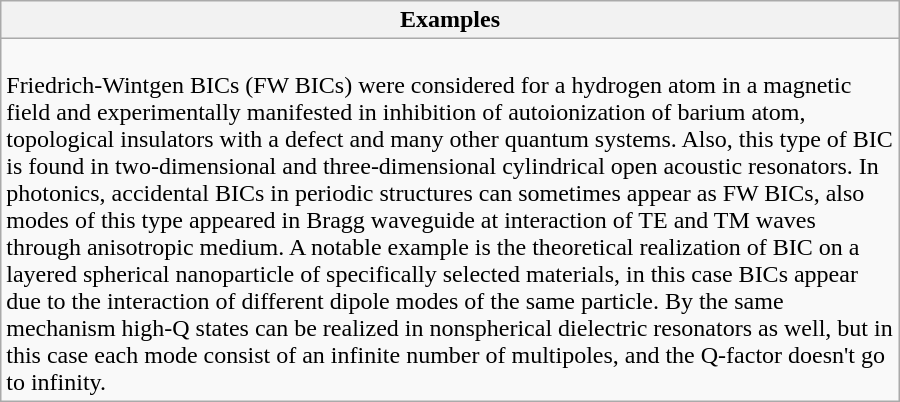<table class="mw-collapsible mw-collapsed wikitable" style="width:600px; overflow:auto;">
<tr>
<th>Examples</th>
</tr>
<tr>
<td><br>Friedrich-Wintgen BICs (FW BICs) were considered for a hydrogen atom in a magnetic field and experimentally manifested in inhibition of autoionization of barium atom, topological insulators with a defect  and many other quantum systems.
Also, this type of BIC is found in two-dimensional and three-dimensional cylindrical open acoustic resonators. In photonics, accidental BICs in periodic structures can sometimes appear as FW BICs, also modes of this type appeared in Bragg waveguide at interaction of TE and TM waves through anisotropic medium. A notable example is the theoretical realization of BIC on a layered spherical nanoparticle of specifically selected materials, in this case BICs appear due to the interaction of different dipole modes of the same particle. By the same mechanism high-Q states can be realized in nonspherical dielectric resonators as well, but in this case each mode consist of an infinite number of multipoles, and the Q-factor doesn't go to infinity.</td>
</tr>
</table>
